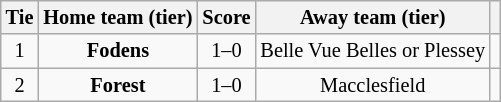<table class="wikitable" style="text-align:center; font-size:85%">
<tr>
<th>Tie</th>
<th>Home team (tier)</th>
<th>Score</th>
<th>Away team (tier)</th>
<th></th>
</tr>
<tr>
<td align="center">1</td>
<td><strong>Fodens</strong></td>
<td align="center">1–0</td>
<td>Belle Vue Belles or Plessey</td>
<td></td>
</tr>
<tr>
<td align="center">2</td>
<td><strong>Forest</strong></td>
<td align="center">1–0</td>
<td>Macclesfield</td>
<td></td>
</tr>
</table>
